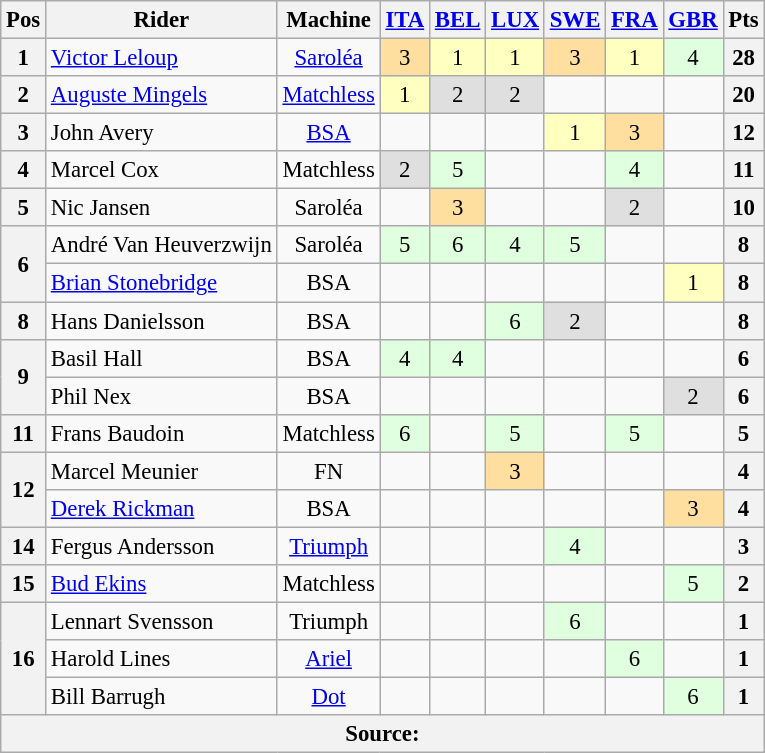<table class="wikitable" style="font-size: 95%; text-align:center">
<tr valign="top">
<th valign="middle">Pos</th>
<th valign="middle">Rider</th>
<th valign="middle">Machine</th>
<th><a href='#'>ITA</a><br></th>
<th><a href='#'>BEL</a><br></th>
<th><a href='#'>LUX</a><br></th>
<th><a href='#'>SWE</a><br></th>
<th><a href='#'>FRA</a><br></th>
<th><a href='#'>GBR</a><br></th>
<th valign="middle">Pts</th>
</tr>
<tr>
<th>1</th>
<td align=left> <a href='#'>Victor Leloup</a></td>
<td><a href='#'>Saroléa</a></td>
<td style="background:#ffdf9f;">3</td>
<td style="background:#ffffbf;">1</td>
<td style="background:#ffffbf;">1</td>
<td style="background:#ffdf9f;">3</td>
<td style="background:#ffffbf;">1</td>
<td style="background:#dfffdf;">4</td>
<th>28</th>
</tr>
<tr>
<th>2</th>
<td align=left> <a href='#'>Auguste Mingels</a></td>
<td><a href='#'>Matchless</a></td>
<td style="background:#ffffbf;">1</td>
<td style="background:#dfdfdf;">2</td>
<td style="background:#dfdfdf;">2</td>
<td></td>
<td></td>
<td></td>
<th>20</th>
</tr>
<tr>
<th>3</th>
<td align=left> John Avery</td>
<td><a href='#'>BSA</a></td>
<td></td>
<td></td>
<td></td>
<td style="background:#ffffbf;">1</td>
<td style="background:#ffdf9f;">3</td>
<td></td>
<th>12</th>
</tr>
<tr>
<th>4</th>
<td align=left> Marcel Cox</td>
<td>Matchless</td>
<td style="background:#dfdfdf;">2</td>
<td style="background:#dfffdf;">5</td>
<td></td>
<td></td>
<td style="background:#dfffdf;">4</td>
<td></td>
<th>11</th>
</tr>
<tr>
<th>5</th>
<td align=left> Nic Jansen</td>
<td>Saroléa</td>
<td></td>
<td style="background:#ffdf9f;">3</td>
<td></td>
<td></td>
<td style="background:#dfdfdf;">2</td>
<td></td>
<th>10</th>
</tr>
<tr>
<th rowspan=2>6</th>
<td align=left> André Van Heuverzwijn</td>
<td>Saroléa</td>
<td style="background:#dfffdf;">5</td>
<td style="background:#dfffdf;">6</td>
<td style="background:#dfffdf;">4</td>
<td style="background:#dfffdf;">5</td>
<td></td>
<td></td>
<th>8</th>
</tr>
<tr>
<td align=left> <a href='#'>Brian Stonebridge</a></td>
<td>BSA</td>
<td></td>
<td></td>
<td></td>
<td></td>
<td></td>
<td style="background:#ffffbf;">1</td>
<th>8</th>
</tr>
<tr>
<th>8</th>
<td align=left> Hans Danielsson</td>
<td>BSA</td>
<td></td>
<td></td>
<td style="background:#dfffdf;">6</td>
<td style="background:#dfdfdf;">2</td>
<td></td>
<td></td>
<th>8</th>
</tr>
<tr>
<th rowspan=2>9</th>
<td align=left> Basil Hall</td>
<td>BSA</td>
<td style="background:#dfffdf;">4</td>
<td style="background:#dfffdf;">4</td>
<td></td>
<td></td>
<td></td>
<td></td>
<th>6</th>
</tr>
<tr>
<td align=left> Phil Nex</td>
<td>BSA</td>
<td></td>
<td></td>
<td></td>
<td></td>
<td></td>
<td style="background:#dfdfdf;">2</td>
<th>6</th>
</tr>
<tr>
<th>11</th>
<td align=left> Frans Baudoin</td>
<td>Matchless</td>
<td style="background:#dfffdf;">6</td>
<td></td>
<td style="background:#dfffdf;">5</td>
<td></td>
<td style="background:#dfffdf;">5</td>
<td></td>
<th>5</th>
</tr>
<tr>
<th rowspan=2>12</th>
<td align=left> Marcel Meunier</td>
<td>FN</td>
<td></td>
<td></td>
<td style="background:#ffdf9f;">3</td>
<td></td>
<td></td>
<td></td>
<th>4</th>
</tr>
<tr>
<td align=left> <a href='#'>Derek Rickman</a></td>
<td>BSA</td>
<td></td>
<td></td>
<td></td>
<td></td>
<td></td>
<td style="background:#ffdf9f;">3</td>
<th>4</th>
</tr>
<tr>
<th>14</th>
<td align=left> Fergus Andersson</td>
<td><a href='#'>Triumph</a></td>
<td></td>
<td></td>
<td></td>
<td style="background:#dfffdf;">4</td>
<td></td>
<td></td>
<th>3</th>
</tr>
<tr>
<th>15</th>
<td align=left> <a href='#'>Bud Ekins</a></td>
<td>Matchless</td>
<td></td>
<td></td>
<td></td>
<td></td>
<td></td>
<td style="background:#dfffdf;">5</td>
<th>2</th>
</tr>
<tr>
<th rowspan=3>16</th>
<td align=left> Lennart Svensson</td>
<td>Triumph</td>
<td></td>
<td></td>
<td></td>
<td style="background:#dfffdf;">6</td>
<td></td>
<td></td>
<th>1</th>
</tr>
<tr>
<td align=left> Harold Lines</td>
<td><a href='#'>Ariel</a></td>
<td></td>
<td></td>
<td></td>
<td></td>
<td style="background:#dfffdf;">6</td>
<td></td>
<th>1</th>
</tr>
<tr>
<td align=left> Bill Barrugh</td>
<td><a href='#'>Dot</a></td>
<td></td>
<td></td>
<td></td>
<td></td>
<td></td>
<td style="background:#dfffdf;">6</td>
<th>1</th>
</tr>
<tr>
<th colspan=12>Source:</th>
</tr>
</table>
